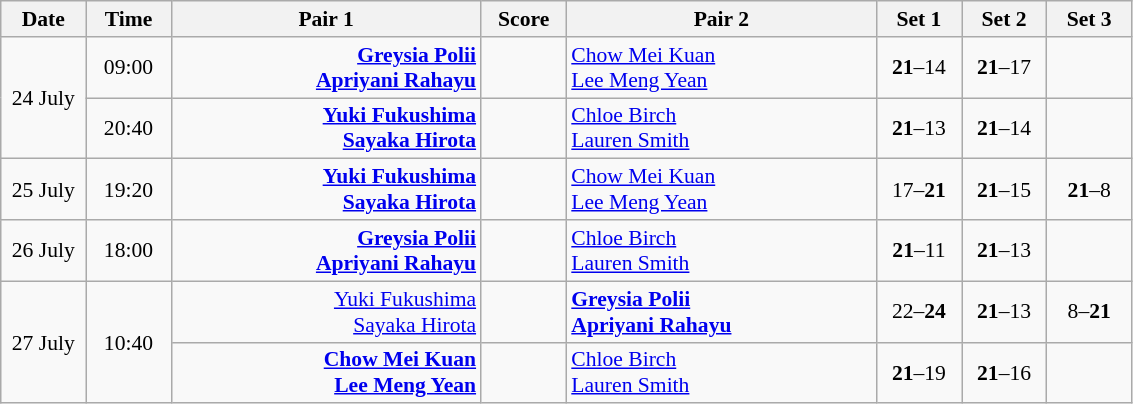<table class="wikitable" style="font-size:90%; text-align:center">
<tr>
<th width="50">Date</th>
<th width="50">Time</th>
<th width="200">Pair 1</th>
<th width="50">Score</th>
<th width="200">Pair 2</th>
<th width="50">Set 1</th>
<th width="50">Set 2</th>
<th width="50">Set 3</th>
</tr>
<tr>
<td rowspan="2">24 July</td>
<td>09:00</td>
<td align="right"><strong><a href='#'>Greysia Polii</a> <br><a href='#'>Apriyani Rahayu</a> </strong></td>
<td> </td>
<td align="left"> <a href='#'>Chow Mei Kuan</a><br> <a href='#'>Lee Meng Yean</a></td>
<td><strong>21</strong>–14</td>
<td><strong>21</strong>–17</td>
<td></td>
</tr>
<tr>
<td>20:40</td>
<td align="right"><strong><a href='#'>Yuki Fukushima</a> <br><a href='#'>Sayaka Hirota</a> </strong></td>
<td> </td>
<td align="left"> <a href='#'>Chloe Birch</a><br> <a href='#'>Lauren Smith</a></td>
<td><strong>21</strong>–13</td>
<td><strong>21</strong>–14</td>
<td></td>
</tr>
<tr>
<td>25 July</td>
<td>19:20</td>
<td align="right"><strong><a href='#'>Yuki Fukushima</a> <br><a href='#'>Sayaka Hirota</a> </strong></td>
<td> </td>
<td align="left"> <a href='#'>Chow Mei Kuan</a><br> <a href='#'>Lee Meng Yean</a></td>
<td>17–<strong>21</strong></td>
<td><strong>21</strong>–15</td>
<td><strong>21</strong>–8</td>
</tr>
<tr>
<td>26 July</td>
<td>18:00</td>
<td align="right"><strong><a href='#'>Greysia Polii</a> <br><a href='#'>Apriyani Rahayu</a> </strong></td>
<td> </td>
<td align="left"> <a href='#'>Chloe Birch</a><br> <a href='#'>Lauren Smith</a></td>
<td><strong>21</strong>–11</td>
<td><strong>21</strong>–13</td>
<td></td>
</tr>
<tr>
<td rowspan="2">27 July</td>
<td rowspan="2">10:40</td>
<td align="right"><a href='#'>Yuki Fukushima</a> <br><a href='#'>Sayaka Hirota</a> </td>
<td> </td>
<td align="left"><strong> <a href='#'>Greysia Polii</a><br> <a href='#'>Apriyani Rahayu</a></strong></td>
<td>22–<strong>24</strong></td>
<td><strong>21</strong>–13</td>
<td>8–<strong>21</strong></td>
</tr>
<tr>
<td align="right"><strong><a href='#'>Chow Mei Kuan</a> <br><a href='#'>Lee Meng Yean</a> </strong></td>
<td> </td>
<td align="left"> <a href='#'>Chloe Birch</a><br> <a href='#'>Lauren Smith</a></td>
<td><strong>21</strong>–19</td>
<td><strong>21</strong>–16</td>
<td></td>
</tr>
</table>
